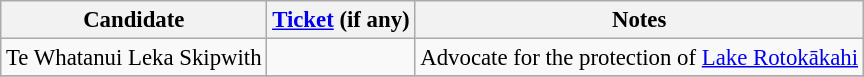<table class="wikitable" style="font-size: 95%">
<tr>
<th>Candidate</th>
<th><a href='#'>Ticket</a> (if any)</th>
<th>Notes</th>
</tr>
<tr>
<td>Te Whatanui Leka Skipwith</td>
<td></td>
<td>Advocate for the protection of <a href='#'>Lake Rotokākahi</a></td>
</tr>
<tr>
</tr>
</table>
